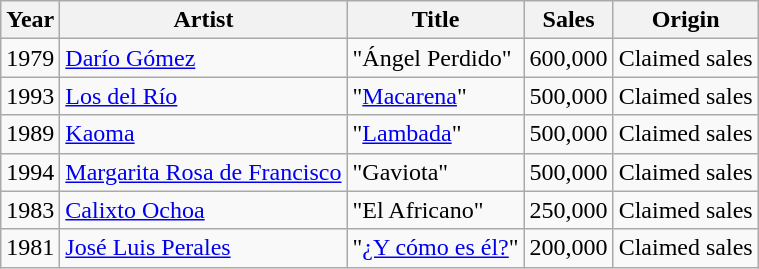<table class="wikitable">
<tr>
<th>Year</th>
<th>Artist</th>
<th>Title</th>
<th>Sales</th>
<th>Origin</th>
</tr>
<tr>
<td>1979</td>
<td><a href='#'>Darío Gómez</a></td>
<td>"Ángel Perdido"</td>
<td>600,000</td>
<td>Claimed sales</td>
</tr>
<tr>
<td>1993</td>
<td><a href='#'>Los del Río</a></td>
<td>"<a href='#'>Macarena</a>"</td>
<td>500,000</td>
<td>Claimed sales</td>
</tr>
<tr>
<td>1989</td>
<td><a href='#'>Kaoma</a></td>
<td>"<a href='#'>Lambada</a>"</td>
<td>500,000</td>
<td>Claimed sales</td>
</tr>
<tr>
<td>1994</td>
<td><a href='#'>Margarita Rosa de Francisco</a></td>
<td>"Gaviota"</td>
<td>500,000</td>
<td>Claimed sales</td>
</tr>
<tr>
<td>1983</td>
<td><a href='#'>Calixto Ochoa</a></td>
<td>"El Africano"</td>
<td>250,000</td>
<td>Claimed sales</td>
</tr>
<tr>
<td>1981</td>
<td><a href='#'>José Luis Perales</a></td>
<td>"<a href='#'>¿Y cómo es él?</a>"</td>
<td>200,000</td>
<td>Claimed sales</td>
</tr>
</table>
